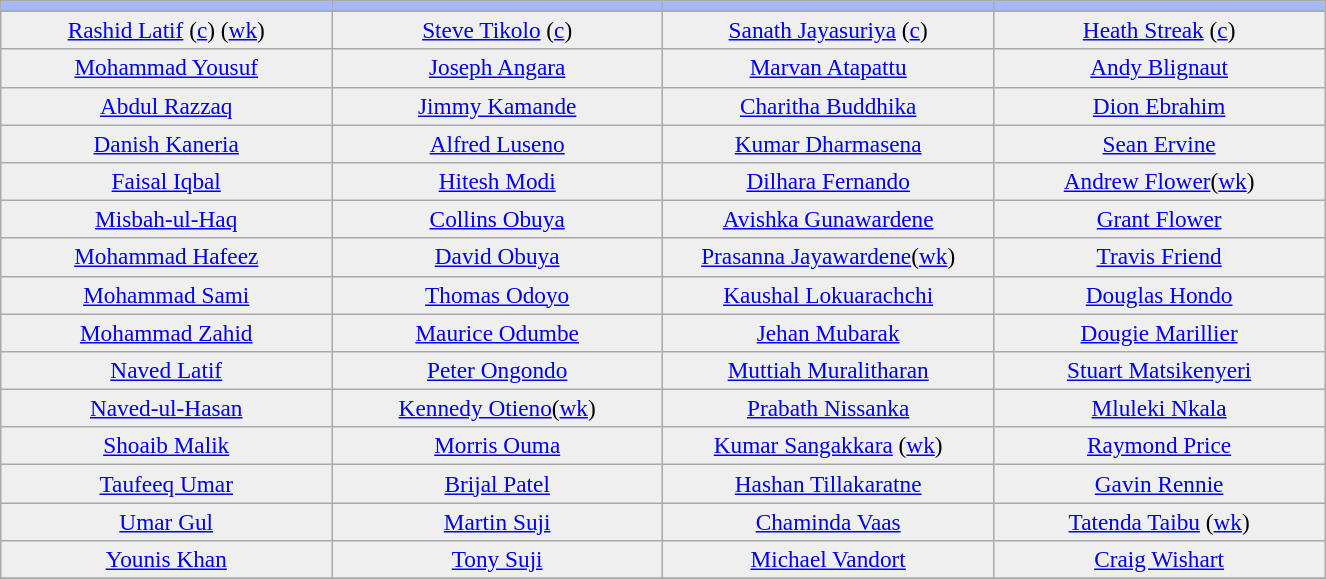<table class="wikitable" style="font-size:97%; text-align:center; background:#EFEFEF">
<tr>
<th width="20%" style="background:#A3B9FF"></th>
<th width="20%" style="background:#A3B9FF"></th>
<th width="20%" style="background:#A3B9FF"></th>
<th width="20%" style="background:#A3B9FF"></th>
</tr>
<tr valign="top">
</tr>
<tr>
<td><a href='#'>Rashid Latif</a> (<a href='#'>c</a>) (<a href='#'>wk</a>)</td>
<td><a href='#'>Steve Tikolo</a> (<a href='#'>c</a>)</td>
<td><a href='#'>Sanath Jayasuriya</a> (<a href='#'>c</a>)</td>
<td><a href='#'>Heath Streak</a> (<a href='#'>c</a>)</td>
</tr>
<tr>
<td><a href='#'> Mohammad Yousuf</a></td>
<td><a href='#'>Joseph Angara</a></td>
<td><a href='#'>Marvan Atapattu</a></td>
<td><a href='#'>Andy Blignaut</a></td>
</tr>
<tr>
<td><a href='#'>Abdul Razzaq</a></td>
<td><a href='#'>Jimmy Kamande</a></td>
<td><a href='#'>Charitha Buddhika</a></td>
<td><a href='#'>Dion Ebrahim</a></td>
</tr>
<tr>
<td><a href='#'>Danish Kaneria</a></td>
<td><a href='#'>Alfred Luseno</a></td>
<td><a href='#'>Kumar Dharmasena</a></td>
<td><a href='#'>Sean Ervine</a></td>
</tr>
<tr>
<td><a href='#'>Faisal Iqbal</a></td>
<td><a href='#'>Hitesh Modi</a></td>
<td><a href='#'>Dilhara Fernando</a></td>
<td><a href='#'>Andrew Flower</a>(<a href='#'>wk</a>)</td>
</tr>
<tr>
<td><a href='#'>Misbah-ul-Haq</a></td>
<td><a href='#'>Collins Obuya</a></td>
<td><a href='#'>Avishka Gunawardene</a></td>
<td><a href='#'>Grant Flower</a></td>
</tr>
<tr>
<td><a href='#'>Mohammad Hafeez</a></td>
<td><a href='#'>David Obuya</a></td>
<td><a href='#'>Prasanna Jayawardene</a>(<a href='#'>wk</a>)</td>
<td><a href='#'>Travis Friend</a></td>
</tr>
<tr>
<td><a href='#'>Mohammad Sami</a></td>
<td><a href='#'>Thomas Odoyo</a></td>
<td><a href='#'>Kaushal Lokuarachchi</a></td>
<td><a href='#'>Douglas Hondo</a></td>
</tr>
<tr>
<td><a href='#'>Mohammad Zahid</a></td>
<td><a href='#'>Maurice Odumbe</a></td>
<td><a href='#'>Jehan Mubarak</a></td>
<td><a href='#'>Dougie Marillier</a></td>
</tr>
<tr>
<td><a href='#'>Naved Latif</a></td>
<td><a href='#'>Peter Ongondo</a></td>
<td><a href='#'>Muttiah Muralitharan</a></td>
<td><a href='#'>Stuart Matsikenyeri</a></td>
</tr>
<tr>
<td><a href='#'>Naved-ul-Hasan</a></td>
<td><a href='#'>Kennedy Otieno</a>(<a href='#'>wk</a>)</td>
<td><a href='#'>Prabath Nissanka</a></td>
<td><a href='#'>Mluleki Nkala</a></td>
</tr>
<tr>
<td><a href='#'>Shoaib Malik</a></td>
<td><a href='#'>Morris Ouma</a></td>
<td><a href='#'>Kumar Sangakkara</a> (<a href='#'>wk</a>)</td>
<td><a href='#'>Raymond Price</a></td>
</tr>
<tr>
<td><a href='#'>Taufeeq Umar</a></td>
<td><a href='#'>Brijal Patel</a></td>
<td><a href='#'>Hashan Tillakaratne</a></td>
<td><a href='#'>Gavin Rennie</a></td>
</tr>
<tr>
<td><a href='#'>Umar Gul</a></td>
<td><a href='#'>Martin Suji</a></td>
<td><a href='#'>Chaminda Vaas</a></td>
<td><a href='#'>Tatenda Taibu</a> (<a href='#'>wk</a>)</td>
</tr>
<tr>
<td><a href='#'>Younis Khan</a></td>
<td><a href='#'>Tony Suji</a></td>
<td><a href='#'>Michael Vandort</a></td>
<td><a href='#'>Craig Wishart</a></td>
</tr>
<tr>
</tr>
</table>
